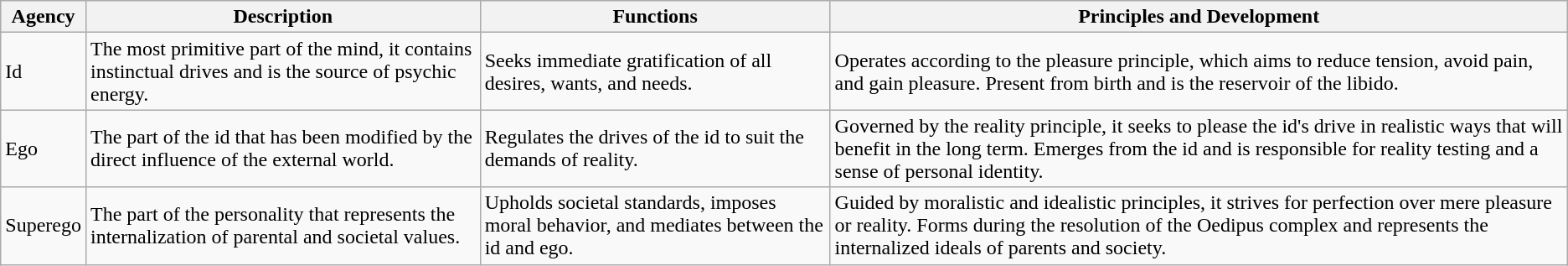<table class="wikitable">
<tr>
<th>Agency</th>
<th>Description</th>
<th>Functions</th>
<th>Principles and Development</th>
</tr>
<tr>
<td>Id</td>
<td>The most primitive part of the mind, it contains instinctual drives and is the source of psychic energy.</td>
<td>Seeks immediate gratification of all desires, wants, and needs.</td>
<td>Operates according to the pleasure principle, which aims to reduce tension, avoid pain, and gain pleasure. Present from birth and is the reservoir of the libido.</td>
</tr>
<tr>
<td>Ego</td>
<td>The part of the id that has been modified by the direct influence of the external world.</td>
<td>Regulates the drives of the id to suit the demands of reality.</td>
<td>Governed by the reality principle, it seeks to please the id's drive in realistic ways that will benefit in the long term. Emerges from the id and is responsible for reality testing and a sense of personal identity.</td>
</tr>
<tr>
<td>Superego</td>
<td>The part of the personality that represents the internalization of parental and societal values.</td>
<td>Upholds societal standards, imposes moral behavior, and mediates between the id and ego.</td>
<td>Guided by moralistic and idealistic principles, it strives for perfection over mere pleasure or reality. Forms during the resolution of the Oedipus complex and represents the internalized ideals of parents and society.</td>
</tr>
</table>
